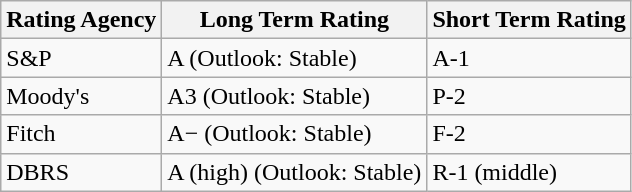<table class="wikitable">
<tr>
<th>Rating Agency</th>
<th>Long Term Rating</th>
<th>Short Term Rating</th>
</tr>
<tr>
<td>S&P</td>
<td>A (Outlook: Stable)</td>
<td>A-1</td>
</tr>
<tr>
<td>Moody's</td>
<td>A3 (Outlook: Stable)</td>
<td>P-2</td>
</tr>
<tr>
<td>Fitch</td>
<td>A− (Outlook: Stable)</td>
<td>F-2</td>
</tr>
<tr>
<td>DBRS</td>
<td>A (high) (Outlook: Stable)</td>
<td>R-1 (middle)</td>
</tr>
</table>
